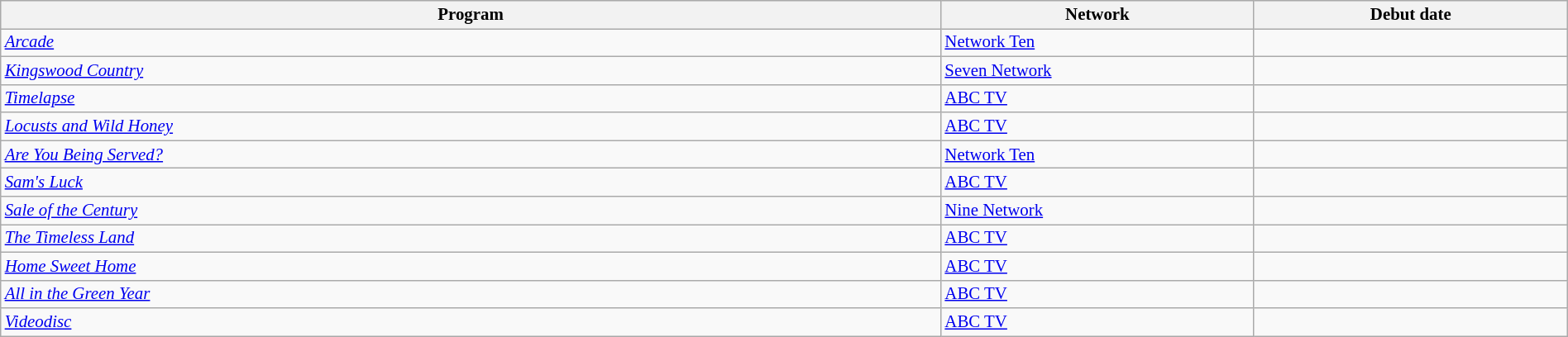<table class="wikitable sortable" width="100%" style="font-size:87%;">
<tr bgcolor="#efefef">
<th width=60%>Program</th>
<th width=20%>Network</th>
<th width=20%>Debut date</th>
</tr>
<tr>
<td><em><a href='#'>Arcade</a></em></td>
<td><a href='#'>Network Ten</a></td>
<td></td>
</tr>
<tr>
<td><em><a href='#'>Kingswood Country</a></em></td>
<td><a href='#'>Seven Network</a></td>
<td></td>
</tr>
<tr>
<td><em><a href='#'>Timelapse</a></em></td>
<td><a href='#'>ABC TV</a></td>
<td></td>
</tr>
<tr>
<td><em><a href='#'>Locusts and Wild Honey</a></em></td>
<td><a href='#'>ABC TV</a></td>
<td></td>
</tr>
<tr>
<td><em><a href='#'>Are You Being Served?</a></em></td>
<td><a href='#'>Network Ten</a></td>
<td></td>
</tr>
<tr>
<td><em><a href='#'>Sam's Luck</a></em></td>
<td><a href='#'>ABC TV</a></td>
<td></td>
</tr>
<tr>
<td><em><a href='#'>Sale of the Century</a></em></td>
<td><a href='#'>Nine Network</a></td>
<td></td>
</tr>
<tr>
<td><em><a href='#'>The Timeless Land</a></em></td>
<td><a href='#'>ABC TV</a></td>
<td></td>
</tr>
<tr>
<td><em><a href='#'>Home Sweet Home</a></em></td>
<td><a href='#'>ABC TV</a></td>
<td></td>
</tr>
<tr>
<td><em><a href='#'>All in the Green Year</a></em></td>
<td><a href='#'>ABC TV</a></td>
<td></td>
</tr>
<tr>
<td><em><a href='#'>Videodisc</a></em></td>
<td><a href='#'>ABC TV</a></td>
<td></td>
</tr>
</table>
